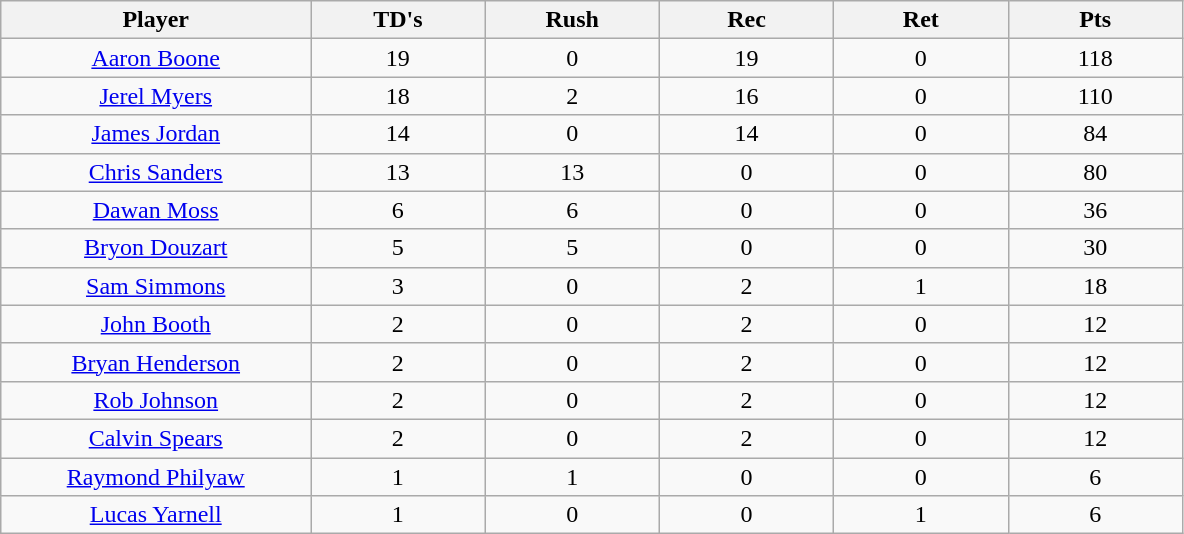<table class="wikitable sortable">
<tr>
<th bgcolor="#DDDDFF" width="16%">Player</th>
<th bgcolor="#DDDDFF" width="9%">TD's</th>
<th bgcolor="#DDDDFF" width="9%">Rush</th>
<th bgcolor="#DDDDFF" width="9%">Rec</th>
<th bgcolor="#DDDDFF" width="9%">Ret</th>
<th bgcolor="#DDDDFF" width="9%">Pts</th>
</tr>
<tr align="center">
<td><a href='#'>Aaron Boone</a></td>
<td>19</td>
<td>0</td>
<td>19</td>
<td>0</td>
<td>118</td>
</tr>
<tr align="center">
<td><a href='#'>Jerel Myers</a></td>
<td>18</td>
<td>2</td>
<td>16</td>
<td>0</td>
<td>110</td>
</tr>
<tr align="center">
<td><a href='#'>James Jordan</a></td>
<td>14</td>
<td>0</td>
<td>14</td>
<td>0</td>
<td>84</td>
</tr>
<tr align="center">
<td><a href='#'>Chris Sanders</a></td>
<td>13</td>
<td>13</td>
<td>0</td>
<td>0</td>
<td>80</td>
</tr>
<tr align="center">
<td><a href='#'>Dawan Moss</a></td>
<td>6</td>
<td>6</td>
<td>0</td>
<td>0</td>
<td>36</td>
</tr>
<tr align="center">
<td><a href='#'>Bryon Douzart</a></td>
<td>5</td>
<td>5</td>
<td>0</td>
<td>0</td>
<td>30</td>
</tr>
<tr align="center">
<td><a href='#'>Sam Simmons</a></td>
<td>3</td>
<td>0</td>
<td>2</td>
<td>1</td>
<td>18</td>
</tr>
<tr align="center">
<td><a href='#'>John Booth</a></td>
<td>2</td>
<td>0</td>
<td>2</td>
<td>0</td>
<td>12</td>
</tr>
<tr align="center">
<td><a href='#'>Bryan Henderson</a></td>
<td>2</td>
<td>0</td>
<td>2</td>
<td>0</td>
<td>12</td>
</tr>
<tr align="center">
<td><a href='#'>Rob Johnson</a></td>
<td>2</td>
<td>0</td>
<td>2</td>
<td>0</td>
<td>12</td>
</tr>
<tr align="center">
<td><a href='#'>Calvin Spears</a></td>
<td>2</td>
<td>0</td>
<td>2</td>
<td>0</td>
<td>12</td>
</tr>
<tr align="center">
<td><a href='#'>Raymond Philyaw</a></td>
<td>1</td>
<td>1</td>
<td>0</td>
<td>0</td>
<td>6</td>
</tr>
<tr align="center">
<td><a href='#'>Lucas Yarnell</a></td>
<td>1</td>
<td>0</td>
<td>0</td>
<td>1</td>
<td>6</td>
</tr>
</table>
